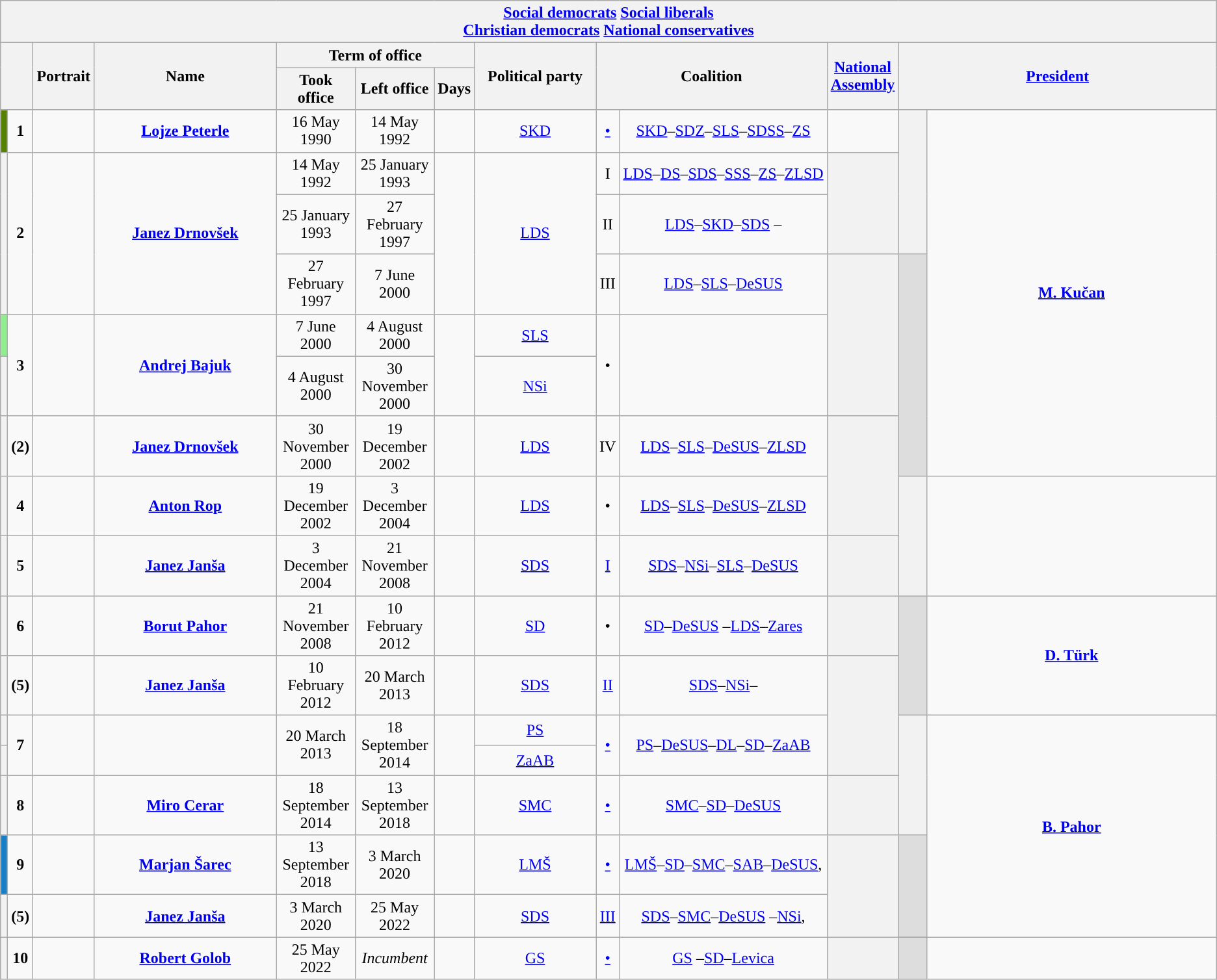<table class="wikitable plainrowheaders" style="text-align:center">
<tr>
<th colspan="13"><a href='#'>Social democrats</a> <a href='#'>Social liberals</a>  <br><a href='#'>Christian democrats</a> <a href='#'>National conservatives</a> </th>
</tr>
<tr>
<th rowspan="2" colspan=2 width="1%"></th>
<th rowspan="2" width="5%">Portrait</th>
<th rowspan="2" width="15%">Name<br></th>
<th colspan="3" width="15%">Term of office</th>
<th rowspan="2" width="10%">Political party</th>
<th colspan="2" rowspan="2" width="15%">Coalition</th>
<th rowspan="2" width="1%"><a href='#'>National Assembly</a></th>
<th colspan="2" rowspan="2"><a href='#'>President</a><br></th>
</tr>
<tr>
<th>Took office</th>
<th>Left office</th>
<th>Days</th>
</tr>
<tr>
<th style="background:#568203; color:black;"></th>
<td><strong>1</strong></td>
<td></td>
<td><strong><a href='#'>Lojze Peterle</a></strong><br></td>
<td>16 May 1990</td>
<td>14 May 1992</td>
<td></td>
<td><a href='#'>SKD</a><br></td>
<td><a href='#'>•</a></td>
<td><a href='#'>SKD</a>–<a href='#'>SDZ</a>–<a href='#'>SLS</a>–<a href='#'>SDSS</a>–<a href='#'>ZS</a></td>
<td style="background:"><a href='#'></a></td>
<th rowspan=3 style="background:"></th>
<td rowspan=7><strong><a href='#'>M. Kučan</a></strong>  </td>
</tr>
<tr>
<th rowspan=3 style="background-color: "></th>
<td rowspan=3><strong>2</strong></td>
<td rowspan=3></td>
<td rowspan=3><strong><a href='#'>Janez Drnovšek</a></strong><br></td>
<td>14 May 1992</td>
<td>25 January 1993</td>
<td rowspan=3></td>
<td rowspan=3><a href='#'>LDS</a></td>
<td>I</td>
<td><a href='#'>LDS</a>–<a href='#'>DS</a>–<a href='#'>SDS</a>–<a href='#'>SSS</a>–<a href='#'>ZS</a>–<a href='#'>ZLSD</a></td>
<th rowspan=2 style="background-color:"><a href='#'></a></th>
</tr>
<tr>
<td>25 January 1993</td>
<td>27 February 1997</td>
<td>II</td>
<td><a href='#'>LDS</a>–<a href='#'>SKD</a>–<a href='#'>SDS</a> –</td>
</tr>
<tr>
<td>27 February 1997</td>
<td>7 June 2000</td>
<td>III</td>
<td><a href='#'>LDS</a>–<a href='#'>SLS</a>–<a href='#'>DeSUS</a></td>
<th rowspan=3 style="background-color:"><a href='#'></a></th>
<td rowspan=4 style="background:#DDDDDD"></td>
</tr>
<tr>
<th style="background:lightgreen; color:black;"></th>
<td rowspan=2><strong>3</strong></td>
<td rowspan=2></td>
<td rowspan=2><strong><a href='#'>Andrej Bajuk</a></strong><br></td>
<td>7 June 2000</td>
<td>4 August 2000</td>
<td rowspan=2></td>
<td><a href='#'>SLS</a></td>
<td rowspan=2>•</td>
<td rowspan=2></td>
</tr>
<tr>
<th style="background:"></th>
<td>4 August 2000</td>
<td>30 November 2000</td>
<td><a href='#'>NSi</a></td>
</tr>
<tr>
<th style="background:"></th>
<td><strong>(2)</strong></td>
<td></td>
<td><strong><a href='#'>Janez Drnovšek</a></strong><br></td>
<td>30 November 2000</td>
<td>19 December 2002</td>
<td></td>
<td><a href='#'>LDS</a></td>
<td>IV</td>
<td><a href='#'>LDS</a>–<a href='#'>SLS</a>–<a href='#'>DeSUS</a>–<a href='#'>ZLSD</a></td>
<th rowspan=2 style="background:"><a href='#'></a></th>
</tr>
<tr>
<th style="background:"></th>
<td><strong>4</strong></td>
<td></td>
<td><strong><a href='#'>Anton Rop</a></strong><br></td>
<td>19 December 2002</td>
<td>3 December 2004</td>
<td></td>
<td><a href='#'>LDS</a></td>
<td>•</td>
<td><a href='#'>LDS</a>–<a href='#'>SLS</a>–<a href='#'>DeSUS</a>–<a href='#'>ZLSD</a></td>
<th rowspan=2 style="background:"></th>
<td rowspan=2>  </td>
</tr>
<tr>
<th style="background:"></th>
<td><strong>5</strong></td>
<td></td>
<td><strong><a href='#'>Janez Janša</a></strong><br></td>
<td>3 December 2004</td>
<td>21 November 2008</td>
<td></td>
<td><a href='#'>SDS</a></td>
<td><a href='#'>I</a></td>
<td><a href='#'>SDS</a>–<a href='#'>NSi</a>–<a href='#'>SLS</a>–<a href='#'>DeSUS</a></td>
<th style="background:"><a href='#'></a></th>
</tr>
<tr>
<th style="background-color:"></th>
<td><strong>6</strong></td>
<td></td>
<td><strong><a href='#'>Borut Pahor</a></strong><br></td>
<td>21 November 2008</td>
<td>10 February 2012</td>
<td></td>
<td><a href='#'>SD</a></td>
<td>•</td>
<td><a href='#'>SD</a>–<a href='#'>DeSUS</a> –<a href='#'>LDS</a>–<a href='#'>Zares</a> </td>
<th style="background-color:"><a href='#'></a></th>
<th rowspan=2 style="background:#DDDDDD"></th>
<td rowspan=2><strong><a href='#'>D. Türk</a></strong>  </td>
</tr>
<tr>
<th style="background:"></th>
<td><strong>(5)</strong></td>
<td></td>
<td><strong><a href='#'>Janez Janša</a></strong><br></td>
<td>10 February 2012</td>
<td>20 March 2013</td>
<td></td>
<td><a href='#'>SDS</a></td>
<td><a href='#'>II</a></td>
<td><a href='#'>SDS</a>–<a href='#'>NSi</a>–</td>
<th rowspan=3 style="background:"><a href='#'></a></th>
</tr>
<tr>
<th style="background:"></th>
<td rowspan=2><strong>7</strong></td>
<td rowspan=2></td>
<td rowspan=2><br></td>
<td rowspan=2>20 March 2013</td>
<td rowspan=2>18 September 2014</td>
<td rowspan=2></td>
<td><a href='#'>PS</a></td>
<td rowspan=2><a href='#'>•</a></td>
<td rowspan=2><a href='#'>PS</a>–<a href='#'>DeSUS</a>–<a href='#'>DL</a>–<a href='#'>SD</a>–<a href='#'>ZaAB</a> </td>
<th rowspan=3 style="background:"></th>
<td rowspan=6><strong><a href='#'>B. Pahor</a></strong>  </td>
</tr>
<tr>
<th style="background:"></th>
<td><a href='#'>ZaAB</a></td>
</tr>
<tr>
<th style="background-color:"></th>
<td><strong>8</strong></td>
<td></td>
<td><strong><a href='#'>Miro Cerar</a></strong><br></td>
<td>18 September 2014</td>
<td>13 September 2018</td>
<td></td>
<td><a href='#'>SMC</a></td>
<td><a href='#'>•</a></td>
<td><a href='#'>SMC</a>–<a href='#'>SD</a>–<a href='#'>DeSUS</a></td>
<th style="background-color:"><a href='#'></a></th>
</tr>
<tr>
<th style="background:#1980C7"></th>
<td><strong>9</strong></td>
<td></td>
<td><strong><a href='#'>Marjan Šarec</a></strong><br></td>
<td>13 September 2018</td>
<td>3 March 2020</td>
<td></td>
<td><a href='#'>LMŠ</a></td>
<td><a href='#'>•</a></td>
<td><a href='#'>LMŠ</a>–<a href='#'>SD</a>–<a href='#'>SMC</a>–<a href='#'>SAB</a>–<a href='#'>DeSUS</a>, </td>
<th rowspan=2 style="background:"><a href='#'></a></th>
<th rowspan=2 style="background:#DDDDDD"></th>
</tr>
<tr>
<th style="background:"></th>
<td><strong>(5)</strong></td>
<td></td>
<td><strong><a href='#'>Janez Janša</a></strong><br></td>
<td>3 March 2020</td>
<td>25 May 2022</td>
<td></td>
<td><a href='#'>SDS</a></td>
<td><a href='#'>III</a></td>
<td><a href='#'>SDS</a>–<a href='#'>SMC</a>–<a href='#'>DeSUS</a> –<a href='#'>NSi</a>, </td>
</tr>
<tr>
<th rowspan=2 style="background-color: "></th>
<td rowspan=2><strong>10</strong></td>
<td rowspan=2></td>
<td rowspan=2><strong><a href='#'>Robert Golob</a></strong><br></td>
<td rowspan=2>25 May 2022</td>
<td rowspan=2><em>Incumbent</em></td>
<td rowspan=2></td>
<td rowspan=2><a href='#'>GS</a></td>
<td rowspan=2><a href='#'>•</a></td>
<td rowspan=2><a href='#'>GS</a> –<a href='#'>SD</a>–<a href='#'>Levica</a></td>
<th rowspan=2 style="background-color:"><a href='#'></a></th>
</tr>
<tr>
<th style="background:#DDDDDD"></th>
<td><strong></strong>  </td>
</tr>
</table>
